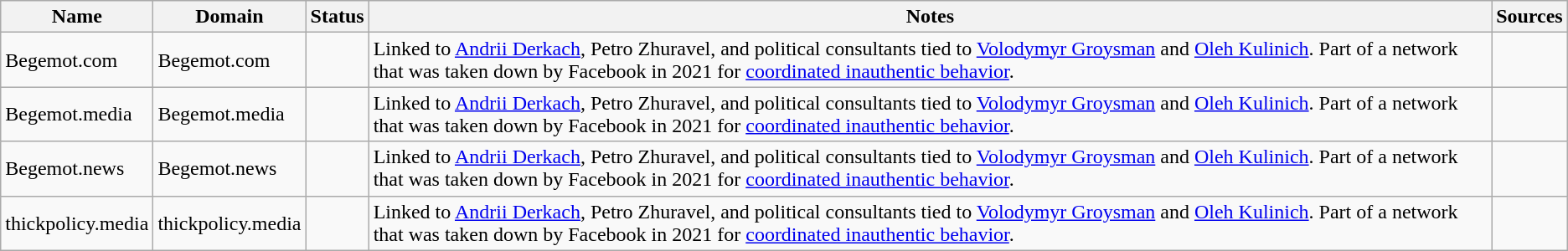<table class="wikitable sortable mw-collapsible mw-collapsed">
<tr>
<th>Name</th>
<th>Domain</th>
<th>Status</th>
<th class="sortable">Notes</th>
<th class="unsortable">Sources</th>
</tr>
<tr>
<td>Begemot.com</td>
<td>Begemot.com</td>
<td></td>
<td>Linked to <a href='#'>Andrii Derkach</a>, Petro Zhuravel, and political consultants tied to <a href='#'>Volodymyr Groysman</a> and <a href='#'>Oleh Kulinich</a>. Part of a network that was taken down by Facebook in 2021 for <a href='#'>coordinated inauthentic behavior</a>.</td>
<td></td>
</tr>
<tr>
<td>Begemot.media</td>
<td>Begemot.media</td>
<td></td>
<td>Linked to <a href='#'>Andrii Derkach</a>, Petro Zhuravel, and political consultants tied to <a href='#'>Volodymyr Groysman</a> and <a href='#'>Oleh Kulinich</a>. Part of a network that was taken down by Facebook in 2021 for <a href='#'>coordinated inauthentic behavior</a>.</td>
<td></td>
</tr>
<tr>
<td>Begemot.news</td>
<td>Begemot.news</td>
<td></td>
<td>Linked to <a href='#'>Andrii Derkach</a>, Petro Zhuravel, and political consultants tied to <a href='#'>Volodymyr Groysman</a> and <a href='#'>Oleh Kulinich</a>. Part of a network that was taken down by Facebook in 2021 for <a href='#'>coordinated inauthentic behavior</a>.</td>
<td></td>
</tr>
<tr>
<td>thickpolicy.media</td>
<td>thickpolicy.media</td>
<td></td>
<td>Linked to <a href='#'>Andrii Derkach</a>, Petro Zhuravel, and political consultants tied to <a href='#'>Volodymyr Groysman</a> and <a href='#'>Oleh Kulinich</a>. Part of a network that was taken down by Facebook in 2021 for <a href='#'>coordinated inauthentic behavior</a>.</td>
<td></td>
</tr>
</table>
